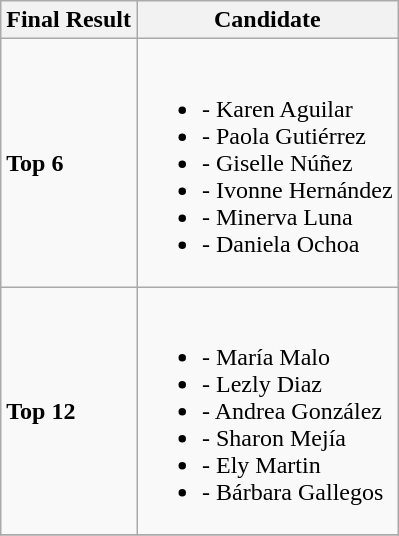<table class="wikitable">
<tr>
<th>Final Result</th>
<th>Candidate</th>
</tr>
<tr>
<td><strong>Top 6</strong></td>
<td><br><ul><li><strong></strong> - Karen Aguilar</li><li><strong></strong> - Paola Gutiérrez</li><li><strong></strong> - Giselle Núñez</li><li><strong></strong> - Ivonne Hernández</li><li><strong></strong> - Minerva Luna</li><li><strong></strong> - Daniela Ochoa</li></ul></td>
</tr>
<tr>
<td><strong>Top 12</strong></td>
<td><br><ul><li><strong></strong> - María Malo</li><li><strong></strong> - Lezly Diaz</li><li><strong></strong> - Andrea González</li><li><strong></strong> - Sharon Mejía</li><li><strong></strong> - Ely Martin</li><li><strong></strong> - Bárbara Gallegos</li></ul></td>
</tr>
<tr>
</tr>
</table>
